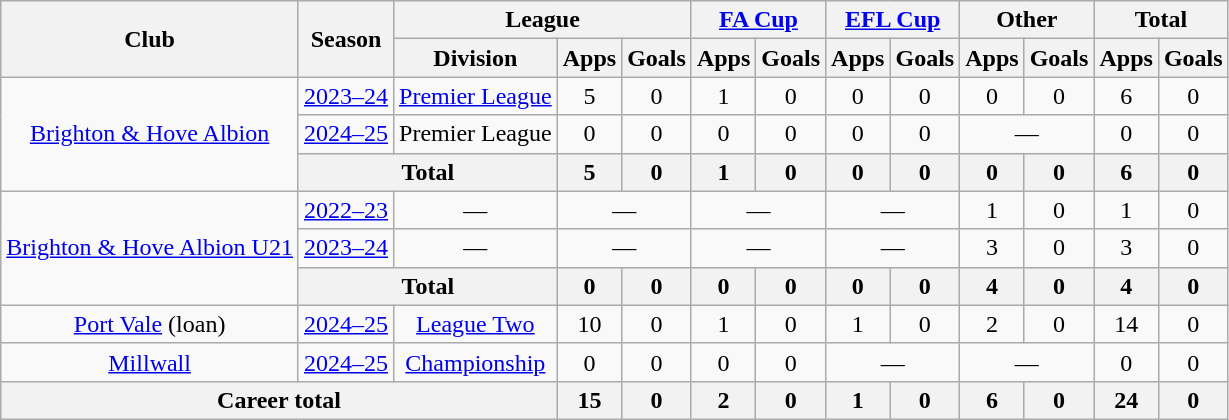<table class="wikitable" style="text-align:center">
<tr>
<th rowspan="2">Club</th>
<th rowspan="2">Season</th>
<th colspan="3">League</th>
<th colspan="2"><a href='#'>FA Cup</a></th>
<th colspan="2"><a href='#'>EFL Cup</a></th>
<th colspan="2">Other</th>
<th colspan="2">Total</th>
</tr>
<tr>
<th>Division</th>
<th>Apps</th>
<th>Goals</th>
<th>Apps</th>
<th>Goals</th>
<th>Apps</th>
<th>Goals</th>
<th>Apps</th>
<th>Goals</th>
<th>Apps</th>
<th>Goals</th>
</tr>
<tr>
<td rowspan=3><a href='#'>Brighton & Hove Albion</a></td>
<td><a href='#'>2023–24</a></td>
<td><a href='#'>Premier League</a></td>
<td>5</td>
<td>0</td>
<td>1</td>
<td>0</td>
<td>0</td>
<td>0</td>
<td>0</td>
<td>0</td>
<td>6</td>
<td>0</td>
</tr>
<tr>
<td><a href='#'>2024–25</a></td>
<td>Premier League</td>
<td>0</td>
<td>0</td>
<td>0</td>
<td>0</td>
<td>0</td>
<td>0</td>
<td colspan="2">—</td>
<td>0</td>
<td>0</td>
</tr>
<tr>
<th colspan="2">Total</th>
<th>5</th>
<th>0</th>
<th>1</th>
<th>0</th>
<th>0</th>
<th>0</th>
<th>0</th>
<th>0</th>
<th>6</th>
<th>0</th>
</tr>
<tr>
<td rowspan=3><a href='#'>Brighton & Hove Albion U21</a></td>
<td><a href='#'>2022–23</a></td>
<td>—</td>
<td colspan="2">—</td>
<td colspan="2">—</td>
<td colspan="2">—</td>
<td>1</td>
<td>0</td>
<td>1</td>
<td>0</td>
</tr>
<tr>
<td><a href='#'>2023–24</a></td>
<td>—</td>
<td colspan="2">—</td>
<td colspan="2">—</td>
<td colspan="2">—</td>
<td>3</td>
<td>0</td>
<td>3</td>
<td>0</td>
</tr>
<tr>
<th colspan="2">Total</th>
<th>0</th>
<th>0</th>
<th>0</th>
<th>0</th>
<th>0</th>
<th>0</th>
<th>4</th>
<th>0</th>
<th>4</th>
<th>0</th>
</tr>
<tr>
<td><a href='#'>Port Vale</a> (loan)</td>
<td><a href='#'>2024–25</a></td>
<td><a href='#'>League Two</a></td>
<td>10</td>
<td>0</td>
<td>1</td>
<td>0</td>
<td>1</td>
<td>0</td>
<td>2</td>
<td>0</td>
<td>14</td>
<td>0</td>
</tr>
<tr>
<td><a href='#'>Millwall</a></td>
<td><a href='#'>2024–25</a></td>
<td><a href='#'>Championship</a></td>
<td>0</td>
<td>0</td>
<td>0</td>
<td>0</td>
<td colspan="2">—</td>
<td colspan="2">—</td>
<td>0</td>
<td>0</td>
</tr>
<tr>
<th colspan="3">Career total</th>
<th>15</th>
<th>0</th>
<th>2</th>
<th>0</th>
<th>1</th>
<th>0</th>
<th>6</th>
<th>0</th>
<th>24</th>
<th>0</th>
</tr>
</table>
